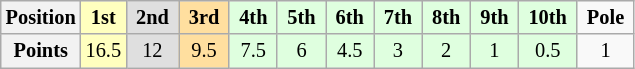<table class="wikitable" style="font-size:85%; text-align:center">
<tr>
<th>Position</th>
<td style="background:#FFFFBF;"> <strong>1st</strong> </td>
<td style="background:#DFDFDF;"> <strong>2nd</strong> </td>
<td style="background:#FFDF9F;"> <strong>3rd</strong> </td>
<td style="background:#DFFFDF;"> <strong>4th</strong> </td>
<td style="background:#DFFFDF;"> <strong>5th</strong> </td>
<td style="background:#DFFFDF;"> <strong>6th</strong> </td>
<td style="background:#DFFFDF;"> <strong>7th</strong> </td>
<td style="background:#DFFFDF;"> <strong>8th</strong> </td>
<td style="background:#DFFFDF;"> <strong>9th</strong> </td>
<td style="background:#DFFFDF;"> <strong>10th</strong> </td>
<td> <strong>Pole</strong> </td>
</tr>
<tr>
<th>Points</th>
<td style="background:#FFFFBF;">16.5</td>
<td style="background:#DFDFDF;">12</td>
<td style="background:#FFDF9F;">9.5</td>
<td style="background:#DFFFDF;">7.5</td>
<td style="background:#DFFFDF;">6</td>
<td style="background:#DFFFDF;">4.5</td>
<td style="background:#DFFFDF;">3</td>
<td style="background:#DFFFDF;">2</td>
<td style="background:#DFFFDF;">1</td>
<td style="background:#DFFFDF;">0.5</td>
<td>1</td>
</tr>
</table>
